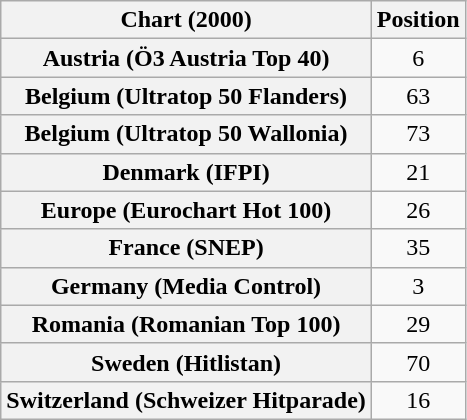<table class="wikitable sortable plainrowheaders" style="text-align:center">
<tr>
<th>Chart (2000)</th>
<th>Position</th>
</tr>
<tr>
<th scope="row">Austria (Ö3 Austria Top 40)</th>
<td>6</td>
</tr>
<tr>
<th scope="row">Belgium (Ultratop 50 Flanders)</th>
<td>63</td>
</tr>
<tr>
<th scope="row">Belgium (Ultratop 50 Wallonia)</th>
<td>73</td>
</tr>
<tr>
<th scope="row">Denmark (IFPI)</th>
<td>21</td>
</tr>
<tr>
<th scope="row">Europe (Eurochart Hot 100)</th>
<td>26</td>
</tr>
<tr>
<th scope="row">France (SNEP)</th>
<td>35</td>
</tr>
<tr>
<th scope="row">Germany (Media Control)</th>
<td>3</td>
</tr>
<tr>
<th scope="row">Romania (Romanian Top 100)</th>
<td>29</td>
</tr>
<tr>
<th scope="row">Sweden (Hitlistan)</th>
<td>70</td>
</tr>
<tr>
<th scope="row">Switzerland (Schweizer Hitparade)</th>
<td>16</td>
</tr>
</table>
